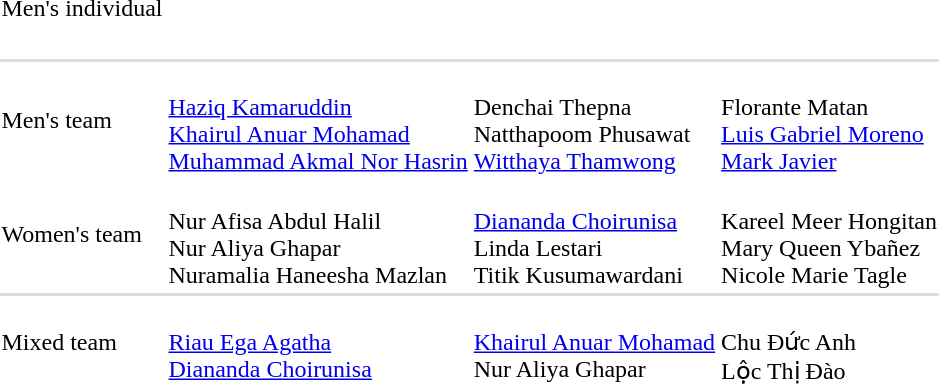<table>
<tr>
<td>Men's individual<br></td>
<td></td>
<td nowrap=true></td>
<td></td>
</tr>
<tr>
<td><br></td>
<td></td>
<td></td>
<td></td>
</tr>
<tr style="background:#dddddd;">
<td colspan=7></td>
</tr>
<tr>
<td>Men's team<br></td>
<td nowrap=true><br><a href='#'>Haziq Kamaruddin</a><br><a href='#'>Khairul Anuar Mohamad</a><br><a href='#'>Muhammad Akmal Nor Hasrin</a></td>
<td><br>Denchai Thepna<br>Natthapoom Phusawat<br><a href='#'>Witthaya Thamwong</a></td>
<td><br>Florante Matan<br><a href='#'>Luis Gabriel Moreno</a><br><a href='#'>Mark Javier</a></td>
</tr>
<tr>
<td>Women's team<br></td>
<td><br>Nur Afisa Abdul Halil<br>Nur Aliya Ghapar<br>Nuramalia Haneesha Mazlan</td>
<td><br><a href='#'>Diananda Choirunisa</a><br>Linda Lestari<br>Titik Kusumawardani</td>
<td nowrap=true><br>Kareel Meer Hongitan<br>Mary Queen Ybañez<br>Nicole Marie Tagle</td>
</tr>
<tr style="background:#dddddd;">
<td colspan=7></td>
</tr>
<tr>
<td>Mixed team<br></td>
<td><br><a href='#'>Riau Ega Agatha</a><br><a href='#'>Diananda Choirunisa</a></td>
<td><br><a href='#'>Khairul Anuar Mohamad</a><br>Nur Aliya Ghapar</td>
<td><br>Chu Đức Anh<br>Lộc Thị Đào</td>
</tr>
</table>
